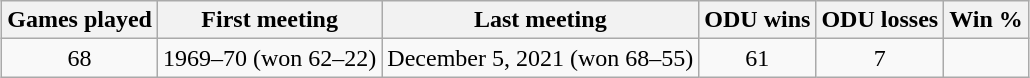<table class="wikitable" style="margin:1em auto;">
<tr>
<th>Games played</th>
<th>First meeting</th>
<th>Last meeting</th>
<th>ODU wins</th>
<th>ODU losses</th>
<th>Win %</th>
</tr>
<tr style="text-align:center;">
<td>68</td>
<td>1969–70 (won 62–22)</td>
<td>December 5, 2021 (won 68–55)</td>
<td>61</td>
<td>7</td>
<td></td>
</tr>
</table>
